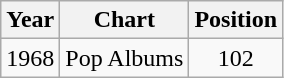<table class="wikitable">
<tr>
<th>Year</th>
<th>Chart</th>
<th>Position</th>
</tr>
<tr>
<td>1968</td>
<td>Pop Albums</td>
<td align="center">102</td>
</tr>
</table>
